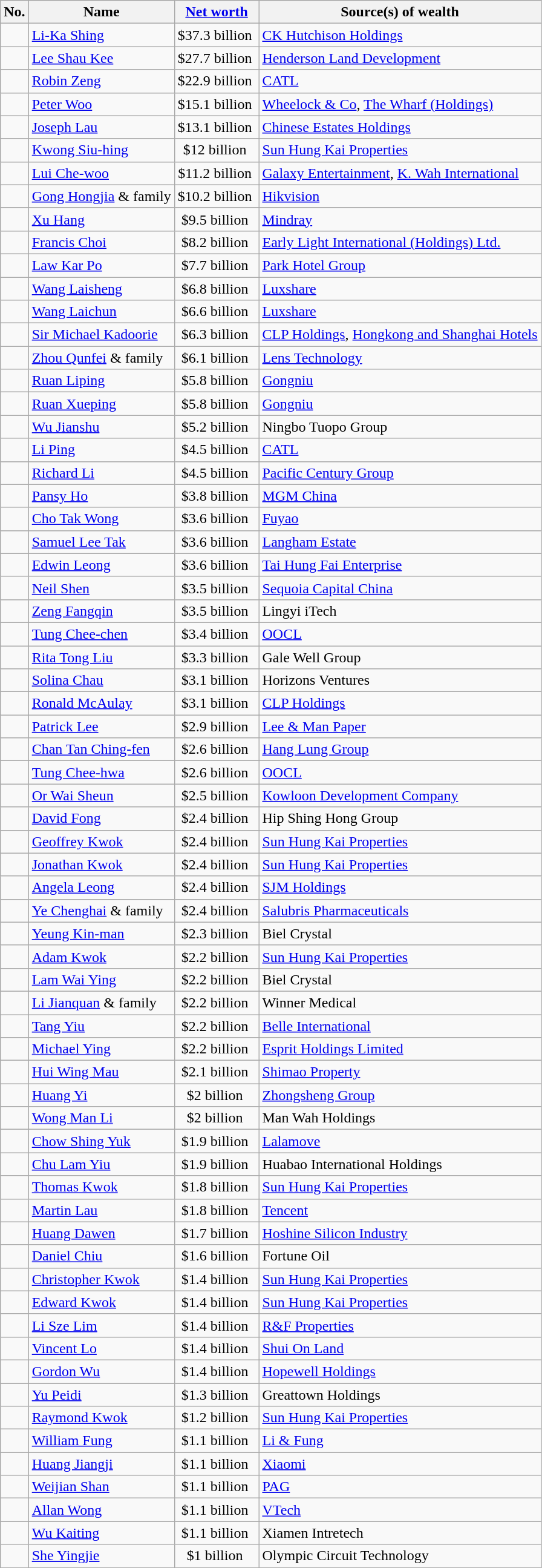<table class="wikitable sortable">
<tr>
<th>No.</th>
<th>Name</th>
<th><a href='#'>Net worth</a></th>
<th>Source(s) of wealth</th>
</tr>
<tr>
<td align="center"></td>
<td><a href='#'>Li-Ka Shing</a></td>
<td align="center">$37.3 billion </td>
<td><a href='#'>CK Hutchison Holdings</a></td>
</tr>
<tr>
<td align="center"></td>
<td><a href='#'>Lee Shau Kee</a></td>
<td align="center">$27.7 billion </td>
<td><a href='#'>Henderson Land Development</a></td>
</tr>
<tr>
<td align="center"></td>
<td><a href='#'>Robin Zeng</a></td>
<td align="center">$22.9 billion </td>
<td><a href='#'>CATL</a></td>
</tr>
<tr>
<td align="center"></td>
<td><a href='#'>Peter Woo</a></td>
<td align="center">$15.1 billion </td>
<td><a href='#'>Wheelock & Co</a>, <a href='#'>The Wharf (Holdings)</a></td>
</tr>
<tr>
<td align="center"></td>
<td><a href='#'>Joseph Lau</a></td>
<td align="center">$13.1 billion </td>
<td><a href='#'>Chinese Estates Holdings</a></td>
</tr>
<tr>
<td align="center"></td>
<td><a href='#'>Kwong Siu-hing</a></td>
<td align="center">$12 billion </td>
<td><a href='#'>Sun Hung Kai Properties</a></td>
</tr>
<tr>
<td align="center"></td>
<td><a href='#'>Lui Che-woo</a></td>
<td align="center">$11.2 billion </td>
<td><a href='#'>Galaxy Entertainment</a>, <a href='#'>K. Wah International</a></td>
</tr>
<tr>
<td align="center"></td>
<td><a href='#'>Gong Hongjia</a> & family</td>
<td align="center">$10.2 billion </td>
<td><a href='#'>Hikvision</a></td>
</tr>
<tr>
<td align="center"></td>
<td><a href='#'>Xu Hang</a></td>
<td align="center">$9.5 billion </td>
<td><a href='#'>Mindray</a></td>
</tr>
<tr>
<td align="center"></td>
<td><a href='#'>Francis Choi</a></td>
<td align="center">$8.2 billion </td>
<td><a href='#'>Early Light International (Holdings) Ltd.</a></td>
</tr>
<tr>
<td align="center"></td>
<td><a href='#'>Law Kar Po</a></td>
<td align="center">$7.7 billion </td>
<td><a href='#'>Park Hotel Group</a></td>
</tr>
<tr>
<td align="center"></td>
<td><a href='#'>Wang Laisheng</a></td>
<td align="center">$6.8 billion </td>
<td><a href='#'>Luxshare</a></td>
</tr>
<tr>
<td align="center"></td>
<td><a href='#'>Wang Laichun</a></td>
<td align="center">$6.6 billion </td>
<td><a href='#'>Luxshare</a></td>
</tr>
<tr>
<td align="center"></td>
<td><a href='#'>Sir Michael Kadoorie</a></td>
<td align="center">$6.3 billion </td>
<td><a href='#'>CLP Holdings</a>, <a href='#'>Hongkong and Shanghai Hotels</a></td>
</tr>
<tr>
<td align="center"></td>
<td><a href='#'>Zhou Qunfei</a> & family</td>
<td align="center">$6.1 billion </td>
<td><a href='#'>Lens Technology</a></td>
</tr>
<tr>
<td align="center"></td>
<td><a href='#'>Ruan Liping</a></td>
<td align="center">$5.8 billion </td>
<td><a href='#'>Gongniu</a></td>
</tr>
<tr>
<td align="center"></td>
<td><a href='#'>Ruan Xueping</a></td>
<td align="center">$5.8 billion </td>
<td><a href='#'>Gongniu</a></td>
</tr>
<tr>
<td align="center"></td>
<td><a href='#'>Wu Jianshu</a></td>
<td align="center">$5.2 billion </td>
<td>Ningbo Tuopo Group</td>
</tr>
<tr>
<td align="center"></td>
<td><a href='#'>Li Ping</a></td>
<td align="center">$4.5 billion </td>
<td><a href='#'>CATL</a></td>
</tr>
<tr>
<td align="center"></td>
<td><a href='#'>Richard Li</a></td>
<td align="center">$4.5 billion </td>
<td><a href='#'>Pacific Century Group</a></td>
</tr>
<tr>
<td align="center"></td>
<td><a href='#'>Pansy Ho</a></td>
<td align="center">$3.8 billion </td>
<td><a href='#'>MGM China</a></td>
</tr>
<tr>
<td align="center"></td>
<td><a href='#'>Cho Tak Wong</a></td>
<td align="center">$3.6 billion </td>
<td><a href='#'>Fuyao</a></td>
</tr>
<tr>
<td align="center"></td>
<td><a href='#'>Samuel Lee Tak</a></td>
<td align="center">$3.6 billion </td>
<td><a href='#'>Langham Estate</a></td>
</tr>
<tr>
<td align="center"></td>
<td><a href='#'>Edwin Leong</a></td>
<td align="center">$3.6 billion </td>
<td><a href='#'>Tai Hung Fai Enterprise</a></td>
</tr>
<tr>
<td align="center"></td>
<td><a href='#'>Neil Shen</a></td>
<td align="center">$3.5 billion </td>
<td><a href='#'>Sequoia Capital China</a></td>
</tr>
<tr>
<td align="center"></td>
<td><a href='#'>Zeng Fangqin</a></td>
<td align="center">$3.5 billion </td>
<td>Lingyi iTech</td>
</tr>
<tr>
<td align="center"></td>
<td><a href='#'>Tung Chee-chen</a></td>
<td align="center">$3.4 billion </td>
<td><a href='#'>OOCL</a></td>
</tr>
<tr>
<td align="center"></td>
<td><a href='#'>Rita Tong Liu</a></td>
<td align="center">$3.3 billion </td>
<td>Gale Well Group</td>
</tr>
<tr>
<td align="center"></td>
<td><a href='#'>Solina Chau</a></td>
<td align="center">$3.1 billion </td>
<td>Horizons Ventures</td>
</tr>
<tr>
<td align="center"></td>
<td><a href='#'>Ronald McAulay</a></td>
<td align="center">$3.1 billion </td>
<td><a href='#'>CLP Holdings</a></td>
</tr>
<tr>
<td align="center"></td>
<td><a href='#'>Patrick Lee</a></td>
<td align="center">$2.9 billion </td>
<td><a href='#'>Lee & Man Paper</a></td>
</tr>
<tr>
<td align="center"></td>
<td><a href='#'>Chan Tan Ching-fen</a></td>
<td align="center">$2.6 billion </td>
<td><a href='#'>Hang Lung Group</a></td>
</tr>
<tr>
<td align="center"></td>
<td><a href='#'>Tung Chee-hwa</a></td>
<td align="center">$2.6 billion </td>
<td><a href='#'>OOCL</a></td>
</tr>
<tr>
<td align="center"></td>
<td><a href='#'>Or Wai Sheun</a></td>
<td align="center">$2.5 billion </td>
<td><a href='#'>Kowloon Development Company</a></td>
</tr>
<tr>
<td align="center"></td>
<td><a href='#'>David Fong</a></td>
<td align="center">$2.4 billion </td>
<td>Hip Shing Hong Group</td>
</tr>
<tr>
<td align="center"></td>
<td><a href='#'>Geoffrey Kwok</a></td>
<td align="center">$2.4 billion </td>
<td><a href='#'>Sun Hung Kai Properties</a></td>
</tr>
<tr>
<td align="center"></td>
<td><a href='#'>Jonathan Kwok</a></td>
<td align="center">$2.4 billion </td>
<td><a href='#'>Sun Hung Kai Properties</a></td>
</tr>
<tr>
<td align="center"></td>
<td><a href='#'>Angela Leong</a></td>
<td align="center">$2.4 billion </td>
<td><a href='#'>SJM Holdings</a></td>
</tr>
<tr>
<td align="center"></td>
<td><a href='#'>Ye Chenghai</a> & family</td>
<td align="center">$2.4 billion </td>
<td><a href='#'>Salubris Pharmaceuticals</a></td>
</tr>
<tr>
<td align="center"></td>
<td><a href='#'>Yeung Kin-man</a></td>
<td align="center">$2.3 billion </td>
<td>Biel Crystal</td>
</tr>
<tr>
<td align="center"></td>
<td><a href='#'>Adam Kwok</a></td>
<td align="center">$2.2 billion </td>
<td><a href='#'>Sun Hung Kai Properties</a></td>
</tr>
<tr>
<td align="center"></td>
<td><a href='#'>Lam Wai Ying</a></td>
<td align="center">$2.2 billion </td>
<td>Biel Crystal</td>
</tr>
<tr>
<td align="center"></td>
<td><a href='#'>Li Jianquan</a> & family</td>
<td align="center">$2.2 billion </td>
<td>Winner Medical</td>
</tr>
<tr>
<td align="center"></td>
<td><a href='#'>Tang Yiu</a></td>
<td align="center">$2.2 billion </td>
<td><a href='#'>Belle International</a></td>
</tr>
<tr>
<td align="center"></td>
<td><a href='#'>Michael Ying</a></td>
<td align="center">$2.2 billion </td>
<td><a href='#'>Esprit Holdings Limited</a></td>
</tr>
<tr>
<td align="center"></td>
<td><a href='#'>Hui Wing Mau</a></td>
<td align="center">$2.1 billion </td>
<td><a href='#'>Shimao Property</a></td>
</tr>
<tr>
<td align="center"></td>
<td><a href='#'>Huang Yi</a></td>
<td align="center">$2 billion </td>
<td><a href='#'>Zhongsheng Group</a></td>
</tr>
<tr>
<td align="center"></td>
<td><a href='#'>Wong Man Li</a></td>
<td align="center">$2 billion </td>
<td>Man Wah Holdings</td>
</tr>
<tr>
<td align="center"></td>
<td><a href='#'>Chow Shing Yuk</a></td>
<td align="center">$1.9 billion </td>
<td><a href='#'>Lalamove</a></td>
</tr>
<tr>
<td align="center"></td>
<td><a href='#'>Chu Lam Yiu</a></td>
<td align="center">$1.9 billion </td>
<td>Huabao International Holdings</td>
</tr>
<tr>
<td align="center"></td>
<td><a href='#'>Thomas Kwok</a></td>
<td align="center">$1.8 billion </td>
<td><a href='#'>Sun Hung Kai Properties</a></td>
</tr>
<tr>
<td align="center"></td>
<td><a href='#'>Martin Lau</a></td>
<td align="center">$1.8 billion </td>
<td><a href='#'>Tencent</a></td>
</tr>
<tr>
<td align="center"></td>
<td><a href='#'>Huang Dawen</a></td>
<td align="center">$1.7 billion </td>
<td><a href='#'>Hoshine Silicon Industry</a></td>
</tr>
<tr>
<td align="center"></td>
<td><a href='#'>Daniel Chiu</a></td>
<td align="center">$1.6 billion </td>
<td>Fortune Oil</td>
</tr>
<tr>
<td align="center"></td>
<td><a href='#'>Christopher Kwok</a></td>
<td align="center">$1.4 billion </td>
<td><a href='#'>Sun Hung Kai Properties</a></td>
</tr>
<tr>
<td align="center"></td>
<td><a href='#'>Edward Kwok</a></td>
<td align="center">$1.4 billion </td>
<td><a href='#'>Sun Hung Kai Properties</a></td>
</tr>
<tr>
<td align="center"></td>
<td><a href='#'>Li Sze Lim</a></td>
<td align="center">$1.4 billion </td>
<td><a href='#'>R&F Properties</a></td>
</tr>
<tr>
<td align="center"></td>
<td><a href='#'>Vincent Lo</a></td>
<td align="center">$1.4 billion </td>
<td><a href='#'>Shui On Land</a></td>
</tr>
<tr>
<td align="center"></td>
<td><a href='#'>Gordon Wu</a></td>
<td align="center">$1.4 billion </td>
<td><a href='#'>Hopewell Holdings</a></td>
</tr>
<tr>
<td align="center"></td>
<td><a href='#'>Yu Peidi</a></td>
<td align="center">$1.3 billion </td>
<td>Greattown Holdings</td>
</tr>
<tr>
<td align="center"></td>
<td><a href='#'>Raymond Kwok</a></td>
<td align="center">$1.2 billion </td>
<td><a href='#'>Sun Hung Kai Properties</a></td>
</tr>
<tr>
<td align="center"></td>
<td><a href='#'>William Fung</a></td>
<td align="center">$1.1 billion </td>
<td><a href='#'>Li & Fung</a></td>
</tr>
<tr>
<td align="center"></td>
<td><a href='#'>Huang Jiangji</a></td>
<td align="center">$1.1 billion </td>
<td><a href='#'>Xiaomi</a></td>
</tr>
<tr>
<td align="center"></td>
<td><a href='#'>Weijian Shan</a></td>
<td align="center">$1.1 billion </td>
<td><a href='#'>PAG</a></td>
</tr>
<tr>
<td align="center"></td>
<td><a href='#'>Allan Wong</a></td>
<td align="center">$1.1 billion </td>
<td><a href='#'>VTech</a></td>
</tr>
<tr>
<td align="center"></td>
<td><a href='#'>Wu Kaiting</a></td>
<td align="center">$1.1 billion </td>
<td>Xiamen Intretech</td>
</tr>
<tr>
<td align="center"></td>
<td><a href='#'>She Yingjie</a></td>
<td align="center">$1 billion </td>
<td>Olympic Circuit Technology</td>
</tr>
</table>
